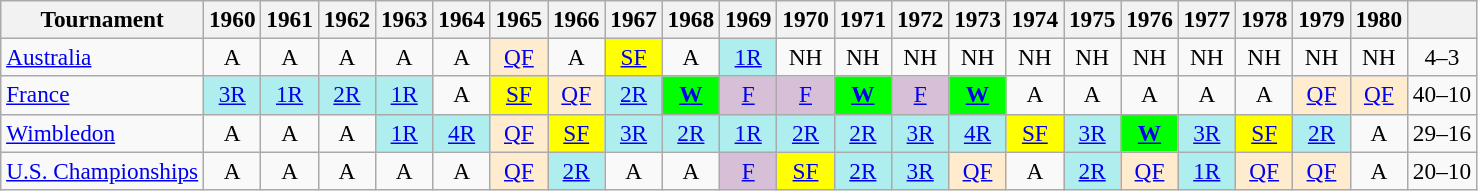<table class=wikitable style=text-align:center;font-size:97%>
<tr>
<th>Tournament</th>
<th>1960</th>
<th>1961</th>
<th>1962</th>
<th>1963</th>
<th>1964</th>
<th>1965</th>
<th>1966</th>
<th>1967</th>
<th>1968</th>
<th>1969</th>
<th>1970</th>
<th>1971</th>
<th>1972</th>
<th>1973</th>
<th>1974</th>
<th>1975</th>
<th>1976</th>
<th>1977</th>
<th>1978</th>
<th>1979</th>
<th>1980</th>
<th></th>
</tr>
<tr>
<td align=left><a href='#'>Australia</a></td>
<td>A</td>
<td>A</td>
<td>A</td>
<td>A</td>
<td>A</td>
<td bgcolor=ffebcd><a href='#'>QF</a></td>
<td>A</td>
<td bgcolor=yellow><a href='#'>SF</a></td>
<td>A</td>
<td bgcolor=afeeee><a href='#'>1R</a></td>
<td>NH</td>
<td>NH</td>
<td>NH</td>
<td>NH</td>
<td>NH</td>
<td>NH</td>
<td>NH</td>
<td>NH</td>
<td>NH</td>
<td>NH</td>
<td>NH</td>
<td>4–3</td>
</tr>
<tr>
<td align=left><a href='#'>France</a></td>
<td bgcolor=afeeee><a href='#'>3R</a></td>
<td bgcolor=afeeee><a href='#'>1R</a></td>
<td bgcolor=afeeee><a href='#'>2R</a></td>
<td bgcolor=afeeee><a href='#'>1R</a></td>
<td>A</td>
<td bgcolor=yellow><a href='#'>SF</a></td>
<td bgcolor=ffebcd><a href='#'>QF</a></td>
<td bgcolor=afeeee><a href='#'>2R</a></td>
<td bgcolor=lime><a href='#'><strong>W</strong></a></td>
<td bgcolor=thistle><a href='#'>F</a></td>
<td bgcolor=thistle><a href='#'>F</a></td>
<td bgcolor=lime><a href='#'><strong>W</strong></a></td>
<td bgcolor=thistle><a href='#'>F</a></td>
<td bgcolor=lime><a href='#'><strong>W</strong></a></td>
<td>A</td>
<td>A</td>
<td>A</td>
<td>A</td>
<td>A</td>
<td bgcolor=ffebcd><a href='#'>QF</a></td>
<td bgcolor=ffebcd><a href='#'>QF</a></td>
<td>40–10</td>
</tr>
<tr>
<td align=left><a href='#'>Wimbledon</a></td>
<td>A</td>
<td>A</td>
<td>A</td>
<td bgcolor=afeeee><a href='#'>1R</a></td>
<td bgcolor=afeeee><a href='#'>4R</a></td>
<td bgcolor=ffebcd><a href='#'>QF</a></td>
<td bgcolor=yellow><a href='#'>SF</a></td>
<td bgcolor=afeeee><a href='#'>3R</a></td>
<td bgcolor=afeeee><a href='#'>2R</a></td>
<td bgcolor=afeeee><a href='#'>1R</a></td>
<td bgcolor=afeeee><a href='#'>2R</a></td>
<td bgcolor=afeeee><a href='#'>2R</a></td>
<td bgcolor=afeeee><a href='#'>3R</a></td>
<td bgcolor=afeeee><a href='#'>4R</a></td>
<td bgcolor=yellow><a href='#'>SF</a></td>
<td bgcolor=afeeee><a href='#'>3R</a></td>
<td bgcolor=lime><a href='#'><strong>W</strong></a></td>
<td bgcolor=afeeee><a href='#'>3R</a></td>
<td bgcolor=yellow><a href='#'>SF</a></td>
<td bgcolor=afeeee><a href='#'>2R</a></td>
<td>A</td>
<td>29–16</td>
</tr>
<tr>
<td align=left><a href='#'>U.S. Championships</a></td>
<td>A</td>
<td>A</td>
<td>A</td>
<td>A</td>
<td>A</td>
<td bgcolor=ffebcd><a href='#'>QF</a></td>
<td bgcolor=afeeee><a href='#'>2R</a></td>
<td>A</td>
<td>A</td>
<td bgcolor=thistle><a href='#'>F</a></td>
<td bgcolor=yellow><a href='#'>SF</a></td>
<td bgcolor=afeeee><a href='#'>2R</a></td>
<td bgcolor=afeeee><a href='#'>3R</a></td>
<td bgcolor=ffebcd><a href='#'>QF</a></td>
<td>A</td>
<td bgcolor=afeeee><a href='#'>2R</a></td>
<td bgcolor=ffebcd><a href='#'>QF</a></td>
<td bgcolor=afeeee><a href='#'>1R</a></td>
<td bgcolor=ffebcd><a href='#'>QF</a></td>
<td bgcolor=ffebcd><a href='#'>QF</a></td>
<td>A</td>
<td>20–10</td>
</tr>
</table>
